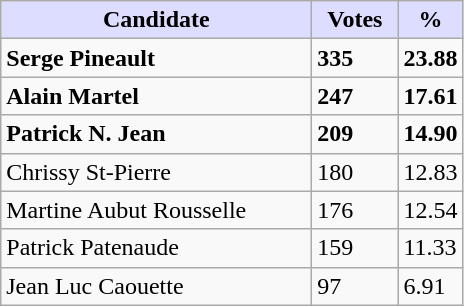<table class="wikitable">
<tr>
<th style="background:#ddf; width:200px;">Candidate</th>
<th style="background:#ddf; width:50px;">Votes</th>
<th style="background:#ddf; width:30px;">%</th>
</tr>
<tr>
<td><strong>Serge Pineault</strong></td>
<td><strong>335</strong></td>
<td><strong>23.88</strong></td>
</tr>
<tr>
<td><strong>Alain Martel</strong></td>
<td><strong>247</strong></td>
<td><strong>17.61</strong></td>
</tr>
<tr>
<td><strong>Patrick N. Jean</strong></td>
<td><strong>209</strong></td>
<td><strong>14.90</strong></td>
</tr>
<tr>
<td>Chrissy St-Pierre</td>
<td>180</td>
<td>12.83</td>
</tr>
<tr>
<td>Martine Aubut Rousselle</td>
<td>176</td>
<td>12.54</td>
</tr>
<tr>
<td>Patrick Patenaude</td>
<td>159</td>
<td>11.33</td>
</tr>
<tr>
<td>Jean Luc Caouette</td>
<td>97</td>
<td>6.91</td>
</tr>
</table>
